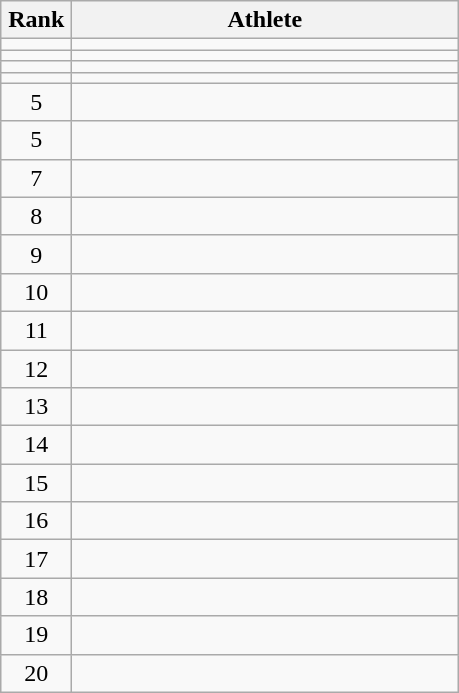<table class="wikitable" style="text-align: center;">
<tr>
<th width=40>Rank</th>
<th width=250>Athlete</th>
</tr>
<tr>
<td></td>
<td align="left"></td>
</tr>
<tr>
<td></td>
<td align="left"></td>
</tr>
<tr>
<td></td>
<td align="left"></td>
</tr>
<tr>
<td></td>
<td align="left"></td>
</tr>
<tr>
<td>5</td>
<td align="left"></td>
</tr>
<tr>
<td>5</td>
<td align="left"></td>
</tr>
<tr>
<td>7</td>
<td align="left"></td>
</tr>
<tr>
<td>8</td>
<td align="left"></td>
</tr>
<tr>
<td>9</td>
<td align="left"></td>
</tr>
<tr>
<td>10</td>
<td align="left"></td>
</tr>
<tr>
<td>11</td>
<td align="left"></td>
</tr>
<tr>
<td>12</td>
<td align="left"></td>
</tr>
<tr>
<td>13</td>
<td align="left"></td>
</tr>
<tr>
<td>14</td>
<td align="left"></td>
</tr>
<tr>
<td>15</td>
<td align="left"></td>
</tr>
<tr>
<td>16</td>
<td align="left"></td>
</tr>
<tr>
<td>17</td>
<td align="left"></td>
</tr>
<tr>
<td>18</td>
<td align="left"></td>
</tr>
<tr>
<td>19</td>
<td align="left"></td>
</tr>
<tr>
<td>20</td>
<td align="left"></td>
</tr>
</table>
